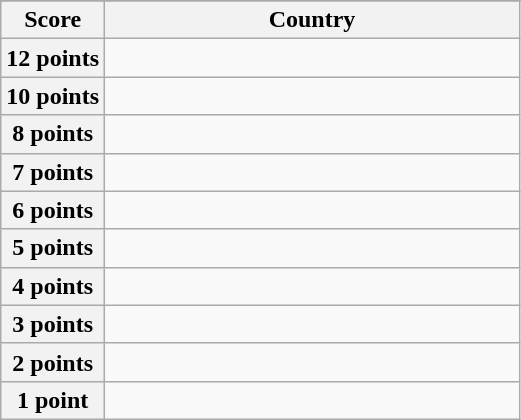<table class="wikitable">
<tr>
</tr>
<tr>
<th scope="col" width="20%">Score</th>
<th scope="col">Country</th>
</tr>
<tr>
<th scope="row">12 points</th>
<td></td>
</tr>
<tr>
<th scope="row">10 points</th>
<td></td>
</tr>
<tr>
<th scope="row">8 points</th>
<td></td>
</tr>
<tr>
<th scope="row">7 points</th>
<td></td>
</tr>
<tr>
<th scope="row">6 points</th>
<td></td>
</tr>
<tr>
<th scope="row">5 points</th>
<td></td>
</tr>
<tr>
<th scope="row">4 points</th>
<td></td>
</tr>
<tr>
<th scope="row">3 points</th>
<td></td>
</tr>
<tr>
<th scope="row">2 points</th>
<td></td>
</tr>
<tr>
<th scope="row">1 point</th>
<td></td>
</tr>
</table>
